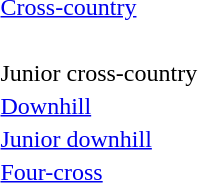<table>
<tr>
<td><a href='#'>Cross-country</a><br></td>
<td></td>
<td></td>
<td></td>
</tr>
<tr>
<td><br></td>
<td></td>
<td></td>
<td></td>
</tr>
<tr>
<td>Junior cross-country<br></td>
<td></td>
<td></td>
<td></td>
</tr>
<tr>
<td><a href='#'>Downhill</a></td>
<td></td>
<td></td>
<td></td>
</tr>
<tr>
<td><a href='#'>Junior downhill</a></td>
<td></td>
<td></td>
<td></td>
</tr>
<tr>
<td><a href='#'>Four-cross</a></td>
<td></td>
<td></td>
<td></td>
</tr>
</table>
